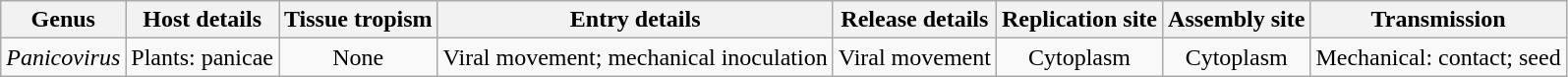<table class="wikitable sortable" style="text-align:center">
<tr>
<th>Genus</th>
<th>Host details</th>
<th>Tissue tropism</th>
<th>Entry details</th>
<th>Release details</th>
<th>Replication site</th>
<th>Assembly site</th>
<th>Transmission</th>
</tr>
<tr>
<td><em>Panicovirus</em></td>
<td>Plants: panicae</td>
<td>None</td>
<td>Viral movement; mechanical inoculation</td>
<td>Viral movement</td>
<td>Cytoplasm</td>
<td>Cytoplasm</td>
<td>Mechanical: contact; seed</td>
</tr>
</table>
